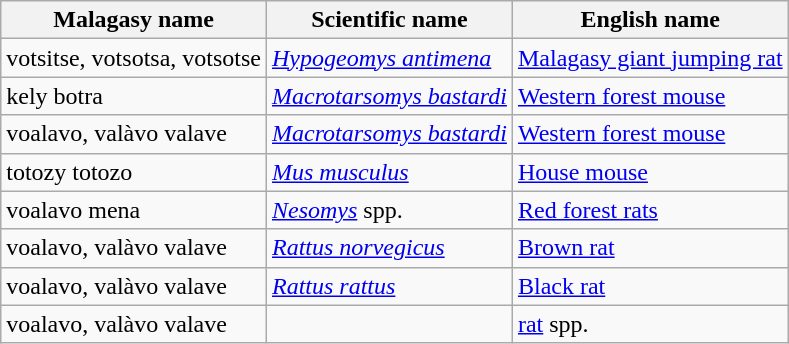<table class="wikitable sortable">
<tr>
<th>Malagasy name</th>
<th>Scientific name</th>
<th>English name</th>
</tr>
<tr>
<td>votsitse, votsotsa, votsotse</td>
<td><em><a href='#'>Hypogeomys antimena</a></em></td>
<td><a href='#'>Malagasy giant jumping rat</a></td>
</tr>
<tr>
<td>kely botra</td>
<td><em><a href='#'>Macrotarsomys bastardi</a></em></td>
<td><a href='#'>Western forest mouse</a></td>
</tr>
<tr>
<td>voalavo, valàvo valave</td>
<td><em><a href='#'>Macrotarsomys bastardi</a></em></td>
<td><a href='#'>Western forest mouse</a></td>
</tr>
<tr>
<td>totozy totozo</td>
<td><em><a href='#'>Mus musculus</a></em></td>
<td><a href='#'>House mouse</a></td>
</tr>
<tr>
<td>voalavo mena</td>
<td><em><a href='#'>Nesomys</a></em> spp.</td>
<td><a href='#'>Red forest rats</a></td>
</tr>
<tr>
<td>voalavo, valàvo valave</td>
<td><em><a href='#'>Rattus norvegicus</a></em></td>
<td><a href='#'>Brown rat</a></td>
</tr>
<tr>
<td>voalavo, valàvo valave</td>
<td><em><a href='#'>Rattus rattus</a></em></td>
<td><a href='#'>Black rat</a></td>
</tr>
<tr>
<td>voalavo, valàvo valave</td>
<td></td>
<td><a href='#'>rat</a> spp.</td>
</tr>
</table>
